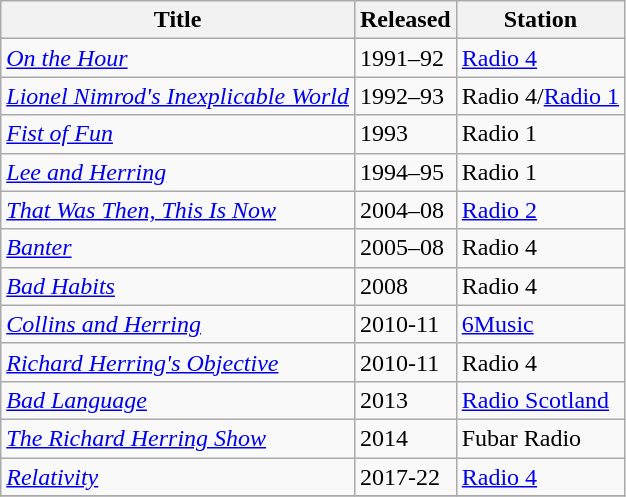<table class="wikitable">
<tr>
<th>Title</th>
<th>Released</th>
<th>Station</th>
</tr>
<tr>
<td><em><a href='#'>On the Hour</a></em></td>
<td>1991–92</td>
<td><a href='#'>Radio 4</a></td>
</tr>
<tr>
<td><em><a href='#'>Lionel Nimrod's Inexplicable World</a></em></td>
<td>1992–93</td>
<td>Radio 4/<a href='#'>Radio 1</a></td>
</tr>
<tr>
<td><em><a href='#'>Fist of Fun</a></em></td>
<td>1993</td>
<td>Radio 1</td>
</tr>
<tr>
<td><em><a href='#'>Lee and Herring</a></em></td>
<td>1994–95</td>
<td>Radio 1</td>
</tr>
<tr>
<td><em><a href='#'>That Was Then, This Is Now</a></em></td>
<td>2004–08</td>
<td><a href='#'>Radio 2</a></td>
</tr>
<tr>
<td><em><a href='#'>Banter</a></em></td>
<td>2005–08</td>
<td>Radio 4</td>
</tr>
<tr>
<td><em><a href='#'>Bad Habits</a></em></td>
<td>2008</td>
<td>Radio 4</td>
</tr>
<tr>
<td><em><a href='#'>Collins and Herring</a></em></td>
<td>2010-11</td>
<td><a href='#'>6Music</a></td>
</tr>
<tr>
<td><em><a href='#'>Richard Herring's Objective</a></em></td>
<td>2010-11</td>
<td>Radio 4</td>
</tr>
<tr>
<td><em><a href='#'>Bad Language</a></em></td>
<td>2013</td>
<td><a href='#'>Radio Scotland</a></td>
</tr>
<tr>
<td><em><a href='#'>The Richard Herring Show</a></em></td>
<td>2014</td>
<td>Fubar Radio</td>
</tr>
<tr>
<td><em><a href='#'>Relativity</a></em></td>
<td>2017-22</td>
<td><a href='#'>Radio 4</a></td>
</tr>
<tr>
</tr>
</table>
